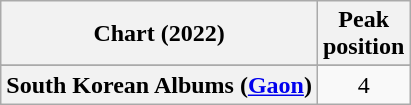<table class="wikitable sortable plainrowheaders" style="text-align:center">
<tr>
<th scope="col">Chart (2022)</th>
<th scope="col">Peak<br>position</th>
</tr>
<tr>
</tr>
<tr>
<th scope="row">South Korean Albums (<a href='#'>Gaon</a>)</th>
<td>4</td>
</tr>
</table>
